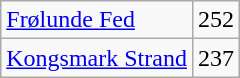<table class="wikitable" style="float:left; margin-right:1em">
<tr>
<td><a href='#'>Frølunde Fed</a></td>
<td align="center">252</td>
</tr>
<tr>
<td><a href='#'>Kongsmark Strand</a></td>
<td align="center">237</td>
</tr>
</table>
